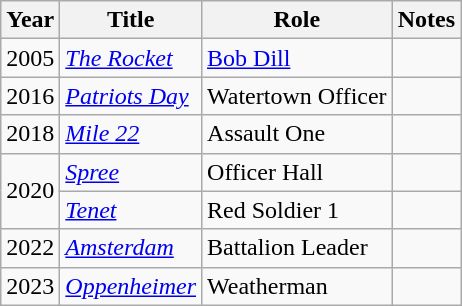<table class="wikitable">
<tr>
<th>Year</th>
<th>Title</th>
<th>Role</th>
<th>Notes</th>
</tr>
<tr>
<td>2005</td>
<td><em><a href='#'>The Rocket</a></em></td>
<td><a href='#'>Bob Dill</a></td>
<td></td>
</tr>
<tr>
<td>2016</td>
<td><em><a href='#'>Patriots Day</a></em></td>
<td>Watertown Officer</td>
<td></td>
</tr>
<tr>
<td>2018</td>
<td><em><a href='#'>Mile 22</a></em></td>
<td>Assault One</td>
<td></td>
</tr>
<tr>
<td rowspan=2>2020</td>
<td><em><a href='#'>Spree</a></em></td>
<td>Officer Hall</td>
<td></td>
</tr>
<tr>
<td><em><a href='#'>Tenet</a></em></td>
<td>Red Soldier 1</td>
<td></td>
</tr>
<tr>
<td>2022</td>
<td><em><a href='#'>Amsterdam</a></em></td>
<td>Battalion Leader</td>
<td></td>
</tr>
<tr>
<td>2023</td>
<td><em><a href='#'>Oppenheimer</a></em></td>
<td>Weatherman</td>
<td></td>
</tr>
</table>
